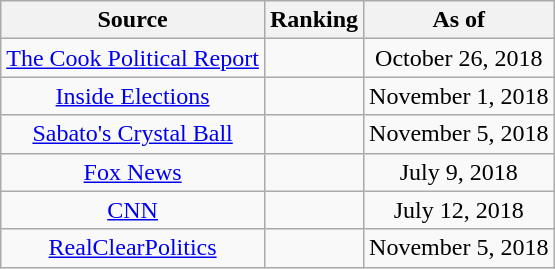<table class="wikitable" style="text-align:center">
<tr>
<th>Source</th>
<th>Ranking</th>
<th>As of</th>
</tr>
<tr>
<td><a href='#'>The Cook Political Report</a></td>
<td></td>
<td>October 26, 2018</td>
</tr>
<tr>
<td><a href='#'>Inside Elections</a></td>
<td></td>
<td>November 1, 2018</td>
</tr>
<tr>
<td><a href='#'>Sabato's Crystal Ball</a></td>
<td></td>
<td>November 5, 2018</td>
</tr>
<tr>
<td><a href='#'>Fox News</a></td>
<td></td>
<td>July 9, 2018</td>
</tr>
<tr>
<td><a href='#'>CNN</a></td>
<td></td>
<td>July 12, 2018</td>
</tr>
<tr>
<td><a href='#'>RealClearPolitics</a></td>
<td></td>
<td>November 5, 2018</td>
</tr>
</table>
